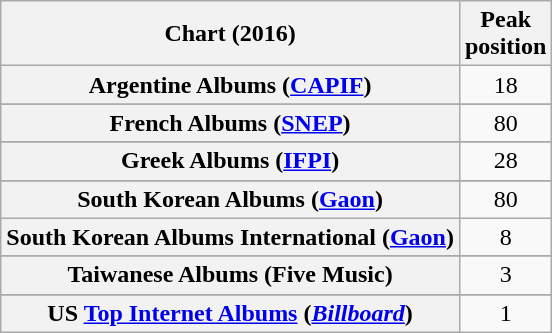<table class="wikitable sortable plainrowheaders" style="text-align:center;">
<tr>
<th scope="col">Chart (2016)</th>
<th scope="col">Peak<br> position</th>
</tr>
<tr>
<th scope="row">Argentine Albums (<a href='#'>CAPIF</a>)</th>
<td>18</td>
</tr>
<tr>
</tr>
<tr>
</tr>
<tr>
</tr>
<tr>
</tr>
<tr>
</tr>
<tr>
</tr>
<tr>
</tr>
<tr>
<th scope="row">French Albums (<a href='#'>SNEP</a>)</th>
<td>80</td>
</tr>
<tr>
</tr>
<tr>
<th scope="row">Greek Albums (<a href='#'>IFPI</a>)</th>
<td>28</td>
</tr>
<tr>
</tr>
<tr>
</tr>
<tr>
</tr>
<tr>
</tr>
<tr>
</tr>
<tr>
</tr>
<tr>
<th scope="row">South Korean Albums (<a href='#'>Gaon</a>)</th>
<td>80</td>
</tr>
<tr>
<th scope="row">South Korean Albums International (<a href='#'>Gaon</a>)</th>
<td>8</td>
</tr>
<tr>
</tr>
<tr>
</tr>
<tr>
<th scope="row">Taiwanese Albums (Five Music)</th>
<td>3</td>
</tr>
<tr>
</tr>
<tr>
</tr>
<tr>
<th scope="row">US <a href='#'>Top Internet Albums</a> (<em><a href='#'>Billboard</a></em>)</th>
<td>1</td>
</tr>
</table>
